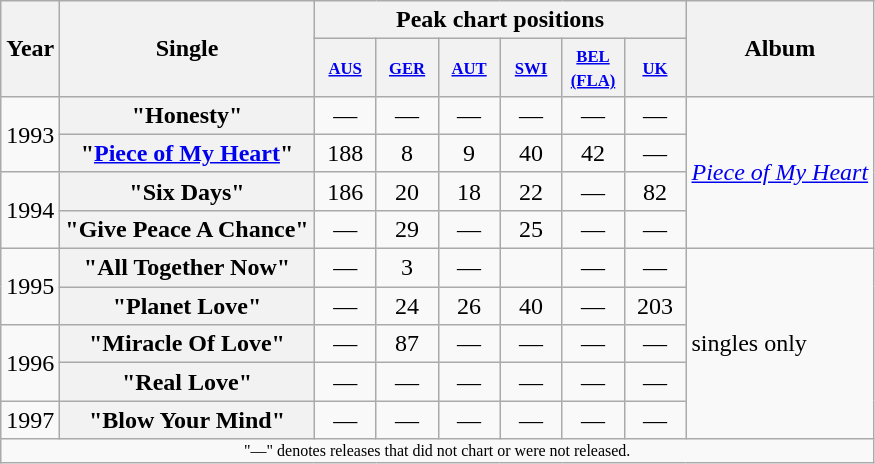<table class="wikitable plainrowheaders" style="text-align:center;">
<tr>
<th rowspan="2">Year</th>
<th rowspan="2">Single</th>
<th colspan="6">Peak chart positions</th>
<th rowspan="2">Album</th>
</tr>
<tr style="font-size:smaller;">
<th width="35"><small><a href='#'>AUS</a></small><br></th>
<th width="35"><small><a href='#'>GER</a></small><br></th>
<th width="35"><small><a href='#'>AUT</a></small><br></th>
<th width="35"><small><a href='#'>SWI</a></small><br></th>
<th width="35"><small><a href='#'>BEL<br>(FLA)</a></small><br></th>
<th width="35"><small><a href='#'>UK</a></small><br></th>
</tr>
<tr>
<td rowspan="2">1993</td>
<th scope="row">"Honesty"</th>
<td>—</td>
<td>—</td>
<td>—</td>
<td>—</td>
<td>—</td>
<td>—</td>
<td align="left" rowspan="4"><em><a href='#'>Piece of My Heart</a></em></td>
</tr>
<tr>
<th scope="row">"<a href='#'>Piece of My Heart</a>"</th>
<td>188</td>
<td>8</td>
<td>9</td>
<td>40</td>
<td>42</td>
<td>—</td>
</tr>
<tr>
<td rowspan="2">1994</td>
<th scope="row">"Six Days"</th>
<td>186</td>
<td>20</td>
<td>18</td>
<td>22</td>
<td>—</td>
<td>82</td>
</tr>
<tr>
<th scope="row">"Give Peace A Chance"</th>
<td>—</td>
<td>29</td>
<td>—</td>
<td>25</td>
<td>—</td>
<td>—</td>
</tr>
<tr>
<td rowspan="2">1995</td>
<th scope="row">"All Together Now"</th>
<td>—</td>
<td>3</td>
<td>—</td>
<td></td>
<td>—</td>
<td>—</td>
<td align="left" rowspan="5">singles only</td>
</tr>
<tr>
<th scope="row">"Planet Love"</th>
<td>—</td>
<td>24</td>
<td>26</td>
<td>40</td>
<td>—</td>
<td>203</td>
</tr>
<tr>
<td rowspan="2">1996</td>
<th scope="row">"Miracle Of Love"</th>
<td>—</td>
<td>87</td>
<td>—</td>
<td>—</td>
<td>—</td>
<td>—</td>
</tr>
<tr>
<th scope="row">"Real Love"</th>
<td>—</td>
<td>—</td>
<td>—</td>
<td>—</td>
<td>—</td>
<td>—</td>
</tr>
<tr>
<td rowspan="1">1997</td>
<th scope="row">"Blow Your Mind"</th>
<td>—</td>
<td>—</td>
<td>—</td>
<td>—</td>
<td>—</td>
<td>—</td>
</tr>
<tr>
<td align="center" colspan="16" style="font-size:8pt">"—" denotes releases that did not chart or were not released.</td>
</tr>
</table>
